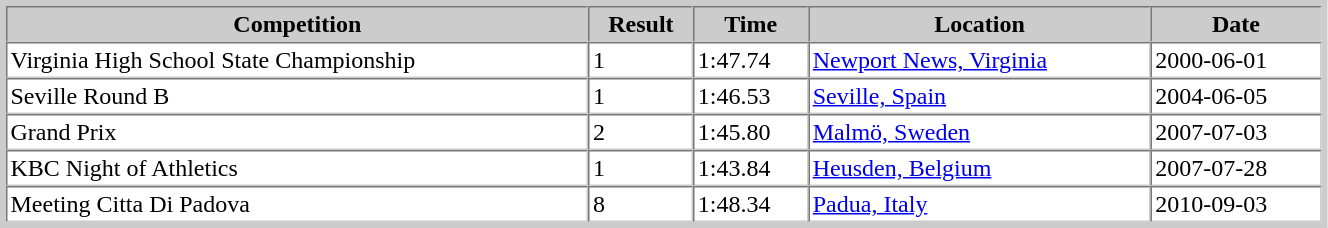<table border="1" cellpadding="2" cellspacing="0" style="width:70%; margin:4px; border:4px solid #ccc;">
<tr style="text-align:center; background:#ccc;">
<th>Competition</th>
<th>Result</th>
<th>Time</th>
<th>Location</th>
<th>Date</th>
</tr>
<tr>
<td>Virginia High School State Championship</td>
<td>1</td>
<td>1:47.74</td>
<td><a href='#'>Newport News, Virginia</a></td>
<td>2000-06-01</td>
</tr>
<tr>
<td>Seville Round B</td>
<td>1</td>
<td>1:46.53</td>
<td><a href='#'>Seville, Spain</a></td>
<td>2004-06-05</td>
</tr>
<tr>
<td>Grand Prix</td>
<td>2</td>
<td>1:45.80</td>
<td><a href='#'>Malmö, Sweden</a></td>
<td>2007-07-03</td>
</tr>
<tr>
<td>KBC Night of Athletics</td>
<td>1</td>
<td>1:43.84</td>
<td><a href='#'>Heusden, Belgium</a></td>
<td>2007-07-28</td>
</tr>
<tr>
<td>Meeting Citta Di Padova</td>
<td>8</td>
<td>1:48.34</td>
<td><a href='#'>Padua, Italy</a></td>
<td>2010-09-03</td>
</tr>
</table>
